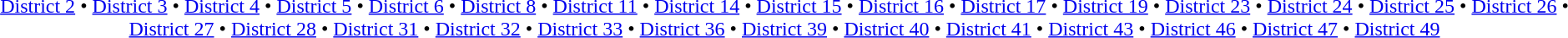<table id=toc class=toc summary=Contents>
<tr>
<td align=center><br><a href='#'>District 2</a> • <a href='#'>District 3</a> • <a href='#'>District 4</a> • <a href='#'>District 5</a> • <a href='#'>District 6</a> • <a href='#'>District 8</a> • <a href='#'>District 11</a> • <a href='#'>District 14</a> • <a href='#'>District 15</a> • <a href='#'>District 16</a> • <a href='#'>District 17</a> • <a href='#'>District 19</a> • <a href='#'>District 23</a> • <a href='#'>District 24</a> • <a href='#'>District 25</a> • <a href='#'>District 26</a> • <a href='#'>District 27</a> • <a href='#'>District 28</a> • <a href='#'>District 31</a> • <a href='#'>District 32</a> • <a href='#'>District 33</a> • <a href='#'>District 36</a> • <a href='#'>District 39</a> • <a href='#'>District 40</a> • <a href='#'>District 41</a> • <a href='#'>District 43</a> • <a href='#'>District 46</a> • <a href='#'>District 47</a> • <a href='#'>District 49</a></td>
</tr>
</table>
